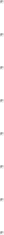<table>
<tr>
<td></td>
<td></td>
<td></td>
<td><hr></td>
</tr>
<tr>
<td></td>
<td></td>
<td></td>
<td><hr></td>
</tr>
<tr>
<td></td>
<td></td>
<td></td>
<td><hr></td>
</tr>
<tr>
<td></td>
<td></td>
<td></td>
<td><hr></td>
</tr>
<tr>
<td></td>
<td></td>
<td></td>
<td><hr></td>
</tr>
<tr>
<td></td>
<td></td>
<td></td>
<td><hr></td>
</tr>
<tr>
<td></td>
<td></td>
<td></td>
<td><hr></td>
</tr>
<tr>
<td></td>
<td></td>
<td></td>
<td><hr></td>
</tr>
</table>
